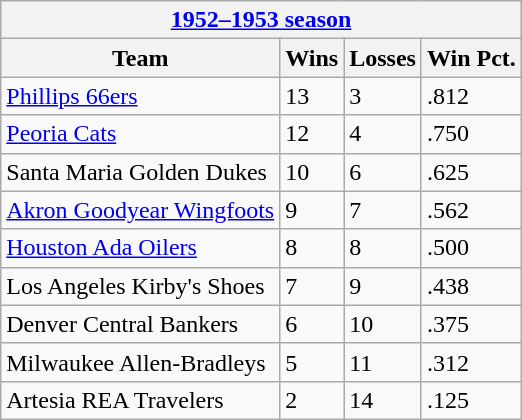<table class="wikitable">
<tr>
<th colspan="4"><a href='#'>1952–1953 season</a></th>
</tr>
<tr>
<th>Team</th>
<th>Wins</th>
<th>Losses</th>
<th>Win Pct.</th>
</tr>
<tr>
<td><a href='#'>Phillips 66ers</a></td>
<td>13</td>
<td>3</td>
<td>.812</td>
</tr>
<tr>
<td><a href='#'>Peoria Cats</a></td>
<td>12</td>
<td>4</td>
<td>.750</td>
</tr>
<tr>
<td>Santa Maria Golden Dukes</td>
<td>10</td>
<td>6</td>
<td>.625</td>
</tr>
<tr>
<td><a href='#'>Akron Goodyear Wingfoots</a></td>
<td>9</td>
<td>7</td>
<td>.562</td>
</tr>
<tr>
<td><a href='#'>Houston Ada Oilers</a></td>
<td>8</td>
<td>8</td>
<td>.500</td>
</tr>
<tr>
<td>Los Angeles Kirby's Shoes</td>
<td>7</td>
<td>9</td>
<td>.438</td>
</tr>
<tr>
<td>Denver Central Bankers</td>
<td>6</td>
<td>10</td>
<td>.375</td>
</tr>
<tr>
<td>Milwaukee Allen-Bradleys</td>
<td>5</td>
<td>11</td>
<td>.312</td>
</tr>
<tr>
<td>Artesia REA Travelers</td>
<td>2</td>
<td>14</td>
<td>.125</td>
</tr>
</table>
